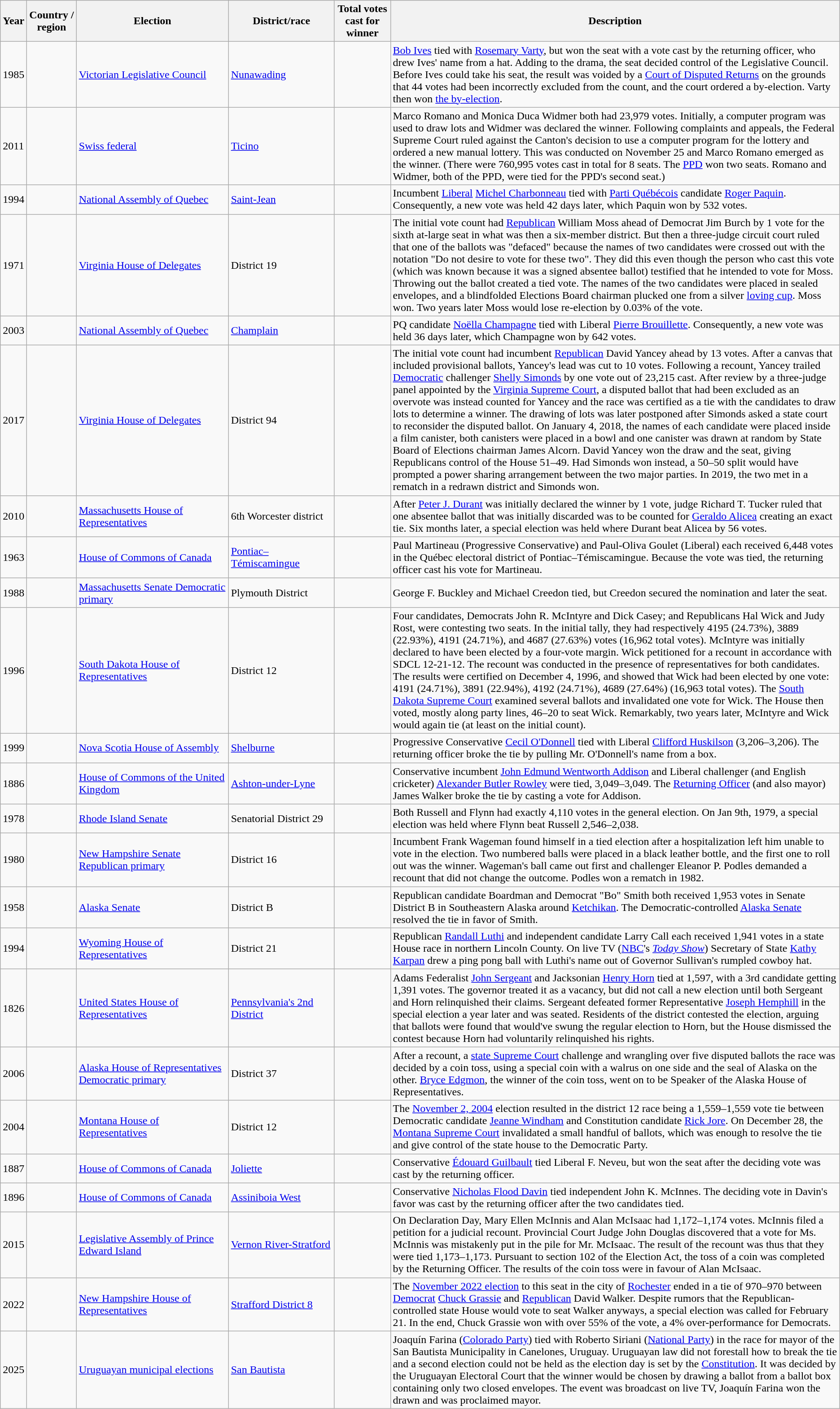<table class="wikitable sortable col5right">
<tr>
<th>Year</th>
<th>Country /<br>region</th>
<th>Election</th>
<th width=150>District/race</th>
<th>Total votes<br>cast for winner</th>
<th class=unsortable>Description</th>
</tr>
<tr>
<td>1985</td>
<td> </td>
<td><a href='#'>Victorian Legislative Council</a></td>
<td><a href='#'>Nunawading</a></td>
<td></td>
<td><a href='#'>Bob Ives</a> tied with <a href='#'>Rosemary Varty</a>, but won the seat with a vote cast by the returning officer, who drew Ives' name from a hat. Adding to the drama, the seat decided control of the Legislative Council. Before Ives could take his seat, the result was voided by a <a href='#'>Court of Disputed Returns</a> on the grounds that 44 votes had been incorrectly excluded from the count, and the court ordered a by-election. Varty then won <a href='#'>the by-election</a>.</td>
</tr>
<tr>
<td>2011</td>
<td></td>
<td><a href='#'>Swiss federal</a></td>
<td><a href='#'>Ticino</a></td>
<td></td>
<td>Marco Romano and Monica Duca Widmer both had 23,979 votes. Initially, a computer program was used to draw lots and Widmer was declared the winner. Following complaints and appeals, the Federal Supreme Court ruled against the Canton's decision to use a computer program for the lottery and ordered a new manual lottery. This was conducted on November 25 and Marco Romano emerged as the winner. (There were 760,995 votes cast in total for 8 seats. The <a href='#'>PPD</a> won two seats. Romano and Widmer, both of the PPD, were tied for the PPD's second seat.)</td>
</tr>
<tr>
<td>1994</td>
<td> </td>
<td><a href='#'>National Assembly of Quebec</a></td>
<td><a href='#'>Saint-Jean</a></td>
<td></td>
<td>Incumbent <a href='#'>Liberal</a> <a href='#'>Michel Charbonneau</a> tied with <a href='#'>Parti Québécois</a> candidate <a href='#'>Roger Paquin</a>. Consequently, a new vote was held 42 days later, which Paquin won by 532 votes.</td>
</tr>
<tr>
<td>1971</td>
<td> </td>
<td><a href='#'>Virginia House of Delegates</a></td>
<td>District 19</td>
<td></td>
<td>The initial vote count had <a href='#'>Republican</a> William Moss ahead of Democrat Jim Burch by 1 vote for the sixth at-large seat in what was then a six-member district. But then a three-judge circuit court ruled that one of the ballots was "defaced" because the names of two candidates were crossed out with the notation "Do not desire to vote for these two". They did this even though the person who cast this vote (which was known because it was a signed absentee ballot) testified that he intended to vote for Moss. Throwing out the ballot created a tied vote. The names of the two candidates were placed in sealed envelopes, and a blindfolded Elections Board chairman plucked one from a silver <a href='#'>loving cup</a>. Moss won. Two years later Moss would lose re-election by 0.03% of the vote.</td>
</tr>
<tr>
<td>2003</td>
<td> </td>
<td><a href='#'>National Assembly of Quebec</a></td>
<td><a href='#'>Champlain</a></td>
<td></td>
<td>PQ candidate <a href='#'>Noëlla Champagne</a> tied with Liberal <a href='#'>Pierre Brouillette</a>. Consequently, a new vote was held 36 days later, which Champagne won by 642 votes.</td>
</tr>
<tr>
<td>2017</td>
<td> </td>
<td><a href='#'>Virginia House of Delegates</a></td>
<td>District 94</td>
<td></td>
<td>The initial vote count had incumbent <a href='#'>Republican</a> David Yancey ahead by 13 votes. After a canvas that included provisional ballots, Yancey's lead was cut to 10 votes. Following a recount, Yancey trailed <a href='#'>Democratic</a> challenger <a href='#'>Shelly Simonds</a> by one vote out of 23,215 cast. After review by a three-judge panel appointed by the <a href='#'>Virginia Supreme Court</a>, a disputed ballot that had been excluded as an overvote was instead counted for Yancey and the race was certified as a tie with the candidates to draw lots to determine a winner. The drawing of lots was later postponed after Simonds asked a state court to reconsider the disputed ballot. On January 4, 2018, the names of each candidate were placed inside a film canister, both canisters were placed in a bowl and one canister was drawn at random by State Board of Elections chairman James Alcorn. David Yancey won the draw and the seat, giving Republicans control of the House 51–49. Had Simonds won instead, a 50–50 split would have prompted a power sharing arrangement between the two major parties. In 2019, the two met in a rematch in a redrawn district and Simonds won.</td>
</tr>
<tr>
<td>2010</td>
<td> </td>
<td><a href='#'>Massachusetts House of Representatives</a></td>
<td>6th Worcester district</td>
<td></td>
<td>After <a href='#'>Peter J. Durant</a> was initially declared the winner by 1 vote, judge Richard T. Tucker ruled that one absentee ballot that was initially discarded was to be counted for <a href='#'>Geraldo Alicea</a> creating an exact tie. Six months later, a special election was held where Durant beat Alicea by 56 votes.</td>
</tr>
<tr>
<td>1963</td>
<td> </td>
<td style="white-space: nowrap"><a href='#'>House of Commons of Canada</a></td>
<td><a href='#'>Pontiac–Témiscamingue</a></td>
<td></td>
<td>Paul Martineau (Progressive Conservative) and Paul-Oliva Goulet (Liberal) each received 6,448 votes in the Québec electoral district of Pontiac–Témiscamingue. Because the vote was tied, the returning officer cast his vote for Martineau.</td>
</tr>
<tr>
<td>1988</td>
<td> </td>
<td><a href='#'>Massachusetts Senate Democratic primary</a></td>
<td>Plymouth District</td>
<td></td>
<td>George F. Buckley and Michael Creedon tied, but Creedon secured the nomination and later the seat.</td>
</tr>
<tr>
<td>1996</td>
<td> </td>
<td><a href='#'>South Dakota House of Representatives</a></td>
<td>District 12</td>
<td></td>
<td>Four candidates, Democrats John R. McIntyre and Dick Casey; and Republicans Hal Wick and Judy Rost, were contesting two seats. In the initial tally, they had respectively 4195 (24.73%), 3889 (22.93%), 4191 (24.71%), and 4687 (27.63%) votes (16,962 total votes). McIntyre was initially declared to have been elected by a four-vote margin. Wick petitioned for a recount in accordance with SDCL 12-21-12. The recount was conducted in the presence of representatives for both candidates. The results were certified on December 4, 1996, and showed that Wick had been elected by one vote: 4191 (24.71%), 3891 (22.94%), 4192 (24.71%), 4689 (27.64%) (16,963 total votes). The <a href='#'>South Dakota Supreme Court</a> examined several ballots and invalidated one vote for Wick. The House then voted, mostly along party lines, 46–20 to seat Wick. Remarkably, two years later, McIntyre and Wick would again tie (at least on the initial count).</td>
</tr>
<tr>
<td>1999</td>
<td> </td>
<td style="white-space: nowrap"><a href='#'>Nova Scotia House of Assembly</a></td>
<td><a href='#'>Shelburne</a></td>
<td></td>
<td>Progressive Conservative <a href='#'>Cecil O'Donnell</a> tied with Liberal <a href='#'>Clifford Huskilson</a> (3,206–3,206). The returning officer broke the tie by pulling Mr. O'Donnell's name from a box.</td>
</tr>
<tr>
<td>1886</td>
<td></td>
<td><a href='#'>House of Commons of the United Kingdom</a></td>
<td><a href='#'>Ashton-under-Lyne</a></td>
<td></td>
<td>Conservative incumbent <a href='#'>John Edmund Wentworth Addison</a> and Liberal challenger (and English cricketer) <a href='#'>Alexander Butler Rowley</a> were tied, 3,049–3,049. The <a href='#'>Returning Officer</a> (and also mayor) James Walker broke the tie by casting a vote for Addison.</td>
</tr>
<tr>
<td>1978</td>
<td> </td>
<td><a href='#'>Rhode Island Senate</a></td>
<td>Senatorial District 29</td>
<td></td>
<td>Both Russell and Flynn had exactly 4,110 votes in the general election. On Jan 9th, 1979, a special election was held where Flynn beat Russell 2,546–2,038.</td>
</tr>
<tr>
<td>1980</td>
<td> </td>
<td><a href='#'>New Hampshire Senate Republican primary</a></td>
<td>District 16</td>
<td></td>
<td>Incumbent Frank Wageman found himself in a tied election after a hospitalization left him unable to vote in the election. Two numbered balls were placed in a black leather bottle, and the first one to roll out was the winner. Wageman's ball came out first and challenger Eleanor P. Podles demanded a recount that did not change the outcome. Podles won a rematch in 1982.</td>
</tr>
<tr>
<td>1958</td>
<td> </td>
<td><a href='#'>Alaska Senate</a></td>
<td>District B</td>
<td></td>
<td>Republican candidate Boardman and Democrat "Bo" Smith both received 1,953 votes in Senate District B in Southeastern Alaska around <a href='#'>Ketchikan</a>. The Democratic-controlled <a href='#'>Alaska Senate</a> resolved the tie in favor of Smith.</td>
</tr>
<tr>
<td>1994</td>
<td> </td>
<td><a href='#'>Wyoming House of Representatives</a></td>
<td>District 21</td>
<td></td>
<td>Republican <a href='#'>Randall Luthi</a> and independent candidate Larry Call each received 1,941 votes in a state House race in northern Lincoln County. On live TV (<a href='#'>NBC</a>'s <em><a href='#'>Today Show</a></em>) Secretary of State <a href='#'>Kathy Karpan</a> drew a ping pong ball with Luthi's name out of Governor Sullivan's rumpled cowboy hat.</td>
</tr>
<tr>
<td>1826</td>
<td> </td>
<td><a href='#'>United States House of Representatives</a></td>
<td><a href='#'>Pennsylvania's 2nd District</a></td>
<td></td>
<td>Adams Federalist <a href='#'>John Sergeant</a> and Jacksonian <a href='#'>Henry Horn</a> tied at 1,597, with a 3rd candidate getting 1,391 votes. The governor treated it as a vacancy, but did not call a new election until both Sergeant and Horn relinquished their claims. Sergeant defeated former Representative <a href='#'>Joseph Hemphill</a> in the special election a year later and was seated. Residents of the district contested the election, arguing that ballots were found that would've swung the regular election to Horn, but the House dismissed the contest because Horn had voluntarily relinquished his rights.</td>
</tr>
<tr>
<td>2006</td>
<td> </td>
<td><a href='#'>Alaska House of Representatives Democratic primary</a></td>
<td>District 37</td>
<td></td>
<td>After a recount, a <a href='#'>state Supreme Court</a> challenge and wrangling over five disputed ballots the race was decided by a coin toss, using a special coin with a walrus on one side and the seal of Alaska on the other. <a href='#'>Bryce Edgmon</a>, the winner of the coin toss, went on to be Speaker of the Alaska House of Representatives.</td>
</tr>
<tr>
<td>2004</td>
<td> </td>
<td><a href='#'>Montana House of Representatives</a></td>
<td>District 12</td>
<td></td>
<td>The <a href='#'>November 2, 2004</a> election resulted in the district 12 race being a 1,559–1,559 vote tie between Democratic candidate <a href='#'>Jeanne Windham</a> and Constitution candidate <a href='#'>Rick Jore</a>. On December 28, the <a href='#'>Montana Supreme Court</a> invalidated a small handful of ballots, which was enough to resolve the tie and give control of the state house to the Democratic Party.</td>
</tr>
<tr>
<td>1887</td>
<td></td>
<td><a href='#'>House of Commons of Canada</a></td>
<td><a href='#'>Joliette</a></td>
<td></td>
<td>Conservative <a href='#'>Édouard Guilbault</a> tied Liberal F. Neveu, but won the seat after the deciding vote was cast by the returning officer.</td>
</tr>
<tr>
<td>1896</td>
<td></td>
<td><a href='#'>House of Commons of Canada</a></td>
<td><a href='#'>Assiniboia West</a></td>
<td></td>
<td>Conservative <a href='#'>Nicholas Flood Davin</a> tied independent John K. McInnes. The deciding vote in Davin's favor was cast by the returning officer after the two candidates tied.</td>
</tr>
<tr>
<td>2015</td>
<td></td>
<td><a href='#'>Legislative Assembly of Prince Edward Island</a></td>
<td><a href='#'>Vernon River-Stratford</a></td>
<td></td>
<td>On Declaration Day, Mary Ellen McInnis and Alan McIsaac had 1,172–1,174 votes. McInnis filed a petition for a judicial recount. Provincial Court Judge John Douglas discovered that a vote for Ms. McInnis was mistakenly put in the pile for Mr. McIsaac. The result of the recount was thus that they were tied 1,173–1,173. Pursuant to section 102 of the Election Act, the toss of a coin was completed by the Returning Officer. The results of the coin toss were in favour of Alan McIsaac.</td>
</tr>
<tr>
<td>2022</td>
<td></td>
<td><a href='#'>New Hampshire House of Representatives</a></td>
<td><a href='#'>Strafford District 8</a></td>
<td></td>
<td>The <a href='#'>November 2022 election</a> to this seat in the city of <a href='#'>Rochester</a> ended in a tie of 970–970 between <a href='#'>Democrat</a> <a href='#'>Chuck Grassie</a> and <a href='#'>Republican</a> David Walker. Despite rumors that the Republican-controlled state House would vote to seat Walker anyways, a special election was called for February 21. In the end, Chuck Grassie won with over 55% of the vote, a 4% over-performance for Democrats.</td>
</tr>
<tr>
<td>2025</td>
<td> </td>
<td><a href='#'>Uruguayan municipal elections</a></td>
<td><a href='#'>San Bautista</a></td>
<td></td>
<td>Joaquín Farina (<a href='#'>Colorado Party</a>) tied with Roberto Siriani (<a href='#'>National Party</a>) in the race for mayor of the San Bautista Municipality in Canelones, Uruguay. Uruguayan law did not forestall how to break the tie and a second election could not be held as the election day is set by the <a href='#'>Constitution</a>. It was decided by the Uruguayan Electoral Court that the winner would be chosen by drawing a ballot from a ballot box containing only two closed envelopes. The event was broadcast on live TV, Joaquín Farina won the drawn and was proclaimed mayor.</td>
</tr>
</table>
